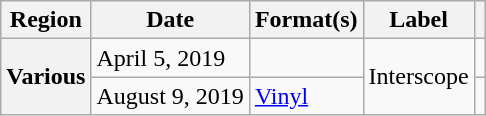<table class="wikitable plainrowheaders">
<tr>
<th scope="col">Region</th>
<th scope="col">Date</th>
<th scope="col">Format(s)</th>
<th scope="col">Label</th>
<th scope="col"></th>
</tr>
<tr>
<th rowspan="2" scope="row">Various</th>
<td>April 5, 2019</td>
<td></td>
<td rowspan="2">Interscope</td>
<td align="center"></td>
</tr>
<tr>
<td>August 9, 2019</td>
<td><a href='#'>Vinyl</a></td>
<td align="center"></td>
</tr>
</table>
